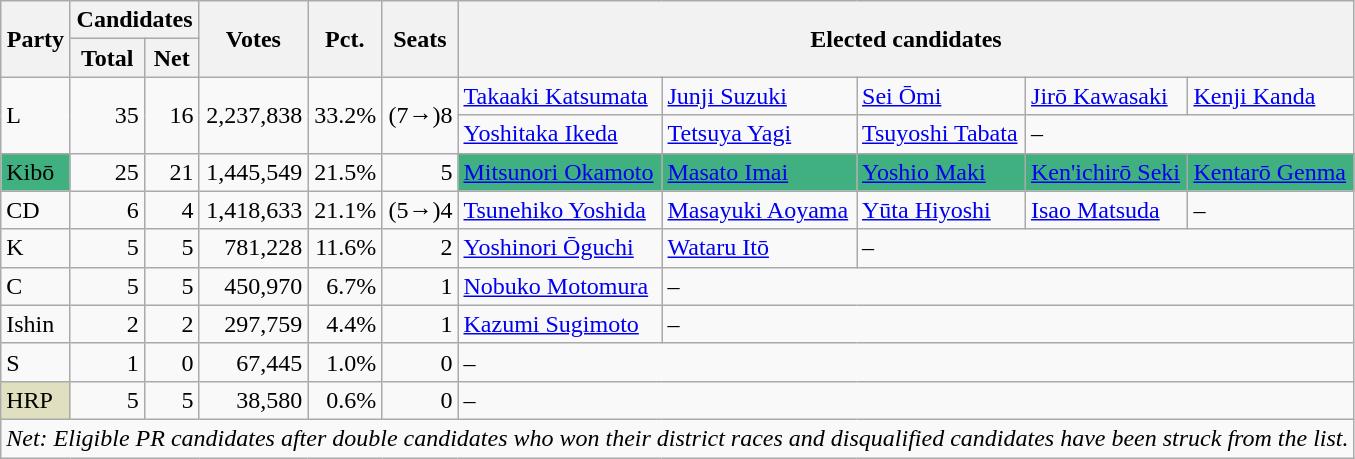<table class="wikitable">
<tr>
<th rowspan="2">Party</th>
<th colspan="2">Candidates</th>
<th rowspan="2">Votes</th>
<th rowspan="2">Pct.</th>
<th rowspan="2">Seats</th>
<th colspan="5" rowspan="2">Elected candidates</th>
</tr>
<tr>
<th>Total</th>
<th>Net</th>
</tr>
<tr>
<td rowspan="2" >L</td>
<td rowspan="2" align="right">35</td>
<td rowspan="2" align="right">16</td>
<td rowspan="2" align="right">2,237,838</td>
<td rowspan="2" align="right">33.2%</td>
<td rowspan="2" align="right">(7→)8</td>
<td><a href='#'>Takaaki Katsumata</a></td>
<td><a href='#'>Junji Suzuki</a></td>
<td><a href='#'>Sei Ōmi</a></td>
<td><a href='#'>Jirō Kawasaki</a></td>
<td><a href='#'>Kenji Kanda</a></td>
</tr>
<tr>
<td><a href='#'>Yoshitaka Ikeda</a></td>
<td><a href='#'>Tetsuya Yagi</a></td>
<td><a href='#'>Tsuyoshi Tabata</a></td>
<td colspan="2">–</td>
</tr>
<tr>
<td style="background:#40B080">Kibō</td>
<td align="right">25</td>
<td align="right">21</td>
<td align="right">1,445,549</td>
<td align="right">21.5%</td>
<td align="right">5</td>
<td style="background:#40B080"><a href='#'>Mitsunori Okamoto</a></td>
<td style="background:#40B080"><a href='#'>Masato Imai</a></td>
<td style="background:#40B080"><a href='#'>Yoshio Maki</a></td>
<td style="background:#40B080"><a href='#'>Ken'ichirō Seki</a></td>
<td style="background:#40B080"><a href='#'>Kentarō Genma</a></td>
</tr>
<tr>
<td>CD</td>
<td align="right">6</td>
<td align="right">4</td>
<td align="right">1,418,633</td>
<td align="right">21.1%</td>
<td align="right">(5→)4</td>
<td><a href='#'>Tsunehiko Yoshida</a></td>
<td><a href='#'>Masayuki Aoyama</a></td>
<td><a href='#'>Yūta Hiyoshi</a></td>
<td><a href='#'>Isao Matsuda</a></td>
<td>–</td>
</tr>
<tr>
<td>K</td>
<td align="right">5</td>
<td align="right">5</td>
<td align="right">781,228</td>
<td align="right">11.6%</td>
<td align="right">2</td>
<td><a href='#'>Yoshinori Ōguchi</a></td>
<td><a href='#'>Wataru Itō</a></td>
<td colspan="3">–</td>
</tr>
<tr>
<td>C</td>
<td align="right">5</td>
<td align="right">5</td>
<td align="right">450,970</td>
<td align="right">6.7%</td>
<td align="right">1</td>
<td><a href='#'>Nobuko Motomura</a></td>
<td colspan="4">–</td>
</tr>
<tr>
<td>Ishin</td>
<td align="right">2</td>
<td align="right">2</td>
<td align="right">297,759</td>
<td align="right">4.4%</td>
<td align="right">1</td>
<td><a href='#'>Kazumi Sugimoto</a></td>
<td colspan="4">–</td>
</tr>
<tr>
<td>S</td>
<td align="right">1</td>
<td align="right">0</td>
<td align="right">67,445</td>
<td align="right">1.0%</td>
<td align="right">0</td>
<td colspan="5">–</td>
</tr>
<tr>
<td style="background:#E0E0C0">HRP</td>
<td align="right">5</td>
<td align="right">5</td>
<td align="right">38,580</td>
<td align="right">0.6%</td>
<td align="right">0</td>
<td colspan="5">–</td>
</tr>
<tr>
<td colspan="11"><em>Net: Eligible PR candidates after double candidates who won their district races and disqualified candidates have been struck from the list.</em></td>
</tr>
</table>
